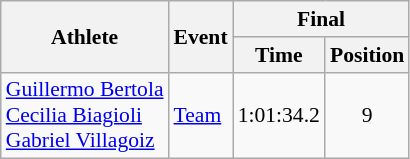<table class="wikitable" border="1" style="font-size:90%">
<tr>
<th rowspan=2>Athlete</th>
<th rowspan=2>Event</th>
<th colspan=2>Final</th>
</tr>
<tr>
<th>Time</th>
<th>Position</th>
</tr>
<tr>
<td rowspan=1><a href='#'>Guillermo Bertola</a><br><a href='#'>Cecilia Biagioli</a><br><a href='#'>Gabriel Villagoiz</a></td>
<td><a href='#'>Team</a></td>
<td align=center>1:01:34.2</td>
<td align=center>9</td>
</tr>
</table>
